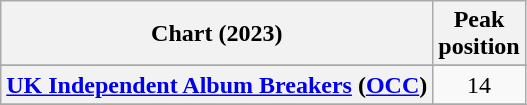<table class="wikitable sortable plainrowheaders" style="text-align:center">
<tr>
<th scope="col">Chart (2023)</th>
<th scope="col">Peak<br>position</th>
</tr>
<tr>
</tr>
<tr>
</tr>
<tr>
<th scope="row"><a href='#'>UK Independent Album Breakers</a> (<a href='#'>OCC</a>)</th>
<td>14</td>
</tr>
<tr>
</tr>
<tr>
</tr>
<tr>
</tr>
<tr>
</tr>
</table>
